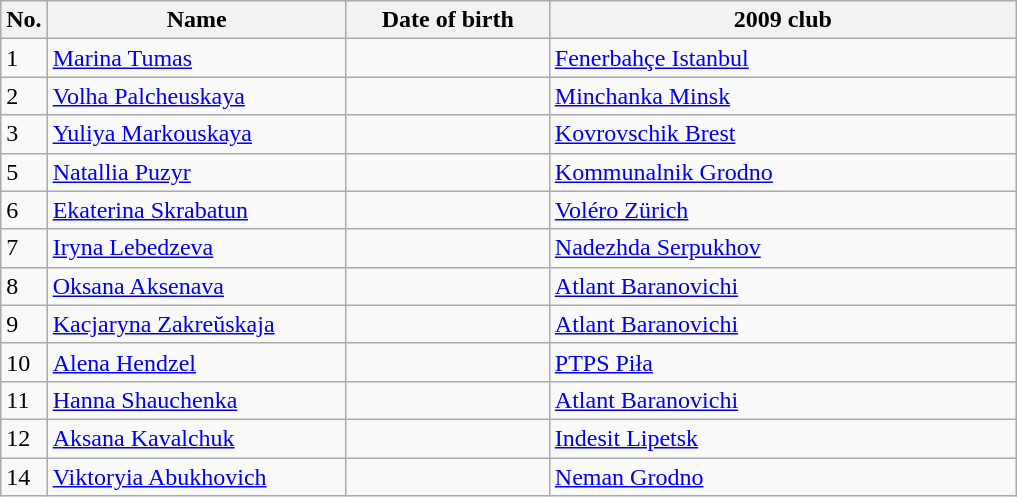<table class=wikitable sortable style=font-size:100%; text-align:center;>
<tr>
<th>No.</th>
<th style=width:12em>Name</th>
<th style=width:8em>Date of birth</th>
<th style=width:19em>2009 club</th>
</tr>
<tr>
<td>1</td>
<td><a href='#'>Marina Tumas</a></td>
<td></td>
<td> <a href='#'>Fenerbahçe Istanbul</a></td>
</tr>
<tr>
<td>2</td>
<td><a href='#'>Volha Palcheuskaya</a></td>
<td></td>
<td> <a href='#'>Minchanka Minsk</a></td>
</tr>
<tr>
<td>3</td>
<td><a href='#'>Yuliya Markouskaya</a></td>
<td></td>
<td> <a href='#'>Kovrovschik Brest</a></td>
</tr>
<tr>
<td>5</td>
<td><a href='#'>Natallia Puzyr</a></td>
<td></td>
<td> <a href='#'>Kommunalnik Grodno</a></td>
</tr>
<tr>
<td>6</td>
<td><a href='#'>Ekaterina Skrabatun</a></td>
<td></td>
<td> <a href='#'>Voléro Zürich</a></td>
</tr>
<tr>
<td>7</td>
<td><a href='#'>Iryna Lebedzeva</a></td>
<td></td>
<td> <a href='#'>Nadezhda Serpukhov</a></td>
</tr>
<tr>
<td>8</td>
<td><a href='#'>Oksana Aksenava</a></td>
<td></td>
<td> <a href='#'>Atlant Baranovichi</a></td>
</tr>
<tr>
<td>9</td>
<td><a href='#'>Kacjaryna Zakreŭskaja</a></td>
<td></td>
<td> <a href='#'>Atlant Baranovichi</a></td>
</tr>
<tr>
<td>10</td>
<td><a href='#'>Alena Hendzel</a></td>
<td></td>
<td> <a href='#'>PTPS Piła</a></td>
</tr>
<tr>
<td>11</td>
<td><a href='#'>Hanna Shauchenka</a></td>
<td></td>
<td> <a href='#'>Atlant Baranovichi</a></td>
</tr>
<tr>
<td>12</td>
<td><a href='#'>Aksana Kavalchuk</a></td>
<td></td>
<td> <a href='#'>Indesit Lipetsk</a></td>
</tr>
<tr>
<td>14</td>
<td><a href='#'>Viktoryia Abukhovich</a></td>
<td></td>
<td> <a href='#'>Neman Grodno</a></td>
</tr>
</table>
